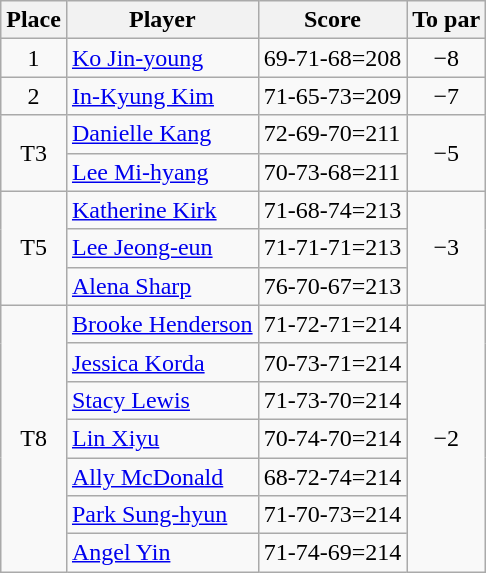<table class="wikitable">
<tr>
<th>Place</th>
<th>Player</th>
<th>Score</th>
<th>To par</th>
</tr>
<tr>
<td align=center>1</td>
<td> <a href='#'>Ko Jin-young</a></td>
<td>69-71-68=208</td>
<td align=center>−8</td>
</tr>
<tr>
<td align=center>2</td>
<td> <a href='#'>In-Kyung Kim</a></td>
<td>71-65-73=209</td>
<td align=center>−7</td>
</tr>
<tr>
<td align=center rowspan=2>T3</td>
<td> <a href='#'>Danielle Kang</a></td>
<td>72-69-70=211</td>
<td align=center rowspan=2>−5</td>
</tr>
<tr>
<td> <a href='#'>Lee Mi-hyang</a></td>
<td>70-73-68=211</td>
</tr>
<tr>
<td align=center rowspan=3>T5</td>
<td> <a href='#'>Katherine Kirk</a></td>
<td>71-68-74=213</td>
<td align=center rowspan=3>−3</td>
</tr>
<tr>
<td> <a href='#'>Lee Jeong-eun</a></td>
<td>71-71-71=213</td>
</tr>
<tr>
<td> <a href='#'>Alena Sharp</a></td>
<td>76-70-67=213</td>
</tr>
<tr>
<td align=center rowspan=7>T8</td>
<td> <a href='#'>Brooke Henderson</a></td>
<td>71-72-71=214</td>
<td align=center rowspan=7>−2</td>
</tr>
<tr>
<td> <a href='#'>Jessica Korda</a></td>
<td>70-73-71=214</td>
</tr>
<tr>
<td> <a href='#'>Stacy Lewis</a></td>
<td>71-73-70=214</td>
</tr>
<tr>
<td> <a href='#'>Lin Xiyu</a></td>
<td>70-74-70=214</td>
</tr>
<tr>
<td> <a href='#'>Ally McDonald</a></td>
<td>68-72-74=214</td>
</tr>
<tr>
<td> <a href='#'>Park Sung-hyun</a></td>
<td>71-70-73=214</td>
</tr>
<tr>
<td> <a href='#'>Angel Yin</a></td>
<td>71-74-69=214</td>
</tr>
</table>
